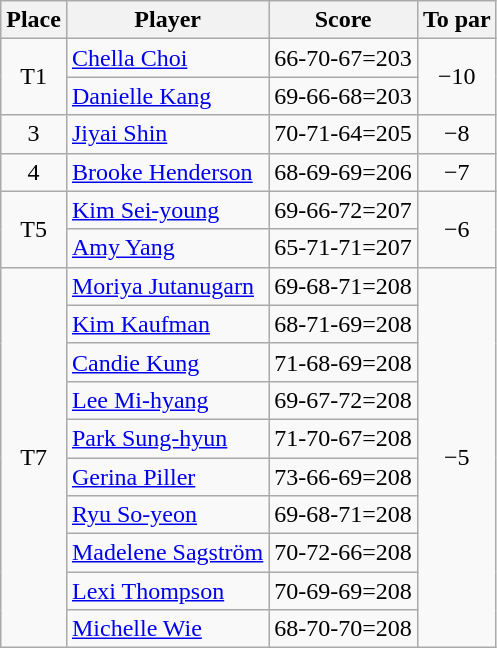<table class="wikitable">
<tr>
<th>Place</th>
<th>Player</th>
<th>Score</th>
<th>To par</th>
</tr>
<tr>
<td align=center rowspan=2>T1</td>
<td> <a href='#'>Chella Choi</a></td>
<td>66-70-67=203</td>
<td align=center rowspan=2>−10</td>
</tr>
<tr>
<td> <a href='#'>Danielle Kang</a></td>
<td>69-66-68=203</td>
</tr>
<tr>
<td align=center>3</td>
<td> <a href='#'>Jiyai Shin</a></td>
<td>70-71-64=205</td>
<td align=center>−8</td>
</tr>
<tr>
<td align=center>4</td>
<td> <a href='#'>Brooke Henderson</a></td>
<td>68-69-69=206</td>
<td align=center>−7</td>
</tr>
<tr>
<td align=center rowspan=2>T5</td>
<td> <a href='#'>Kim Sei-young</a></td>
<td>69-66-72=207</td>
<td align=center rowspan=2>−6</td>
</tr>
<tr>
<td> <a href='#'>Amy Yang</a></td>
<td>65-71-71=207</td>
</tr>
<tr>
<td align=center rowspan=10>T7</td>
<td> <a href='#'>Moriya Jutanugarn</a></td>
<td>69-68-71=208</td>
<td align=center rowspan=10>−5</td>
</tr>
<tr>
<td> <a href='#'>Kim Kaufman</a></td>
<td>68-71-69=208</td>
</tr>
<tr>
<td> <a href='#'>Candie Kung</a></td>
<td>71-68-69=208</td>
</tr>
<tr>
<td> <a href='#'>Lee Mi-hyang</a></td>
<td>69-67-72=208</td>
</tr>
<tr>
<td> <a href='#'>Park Sung-hyun</a></td>
<td>71-70-67=208</td>
</tr>
<tr>
<td> <a href='#'>Gerina Piller</a></td>
<td>73-66-69=208</td>
</tr>
<tr>
<td> <a href='#'>Ryu So-yeon</a></td>
<td>69-68-71=208</td>
</tr>
<tr>
<td> <a href='#'>Madelene Sagström</a></td>
<td>70-72-66=208</td>
</tr>
<tr>
<td> <a href='#'>Lexi Thompson</a></td>
<td>70-69-69=208</td>
</tr>
<tr>
<td> <a href='#'>Michelle Wie</a></td>
<td>68-70-70=208</td>
</tr>
</table>
